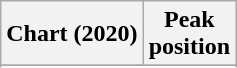<table class="wikitable plainrowheaders">
<tr>
<th>Chart (2020)</th>
<th>Peak<br>position</th>
</tr>
<tr>
</tr>
<tr>
</tr>
<tr>
</tr>
<tr>
</tr>
<tr>
</tr>
<tr>
</tr>
</table>
